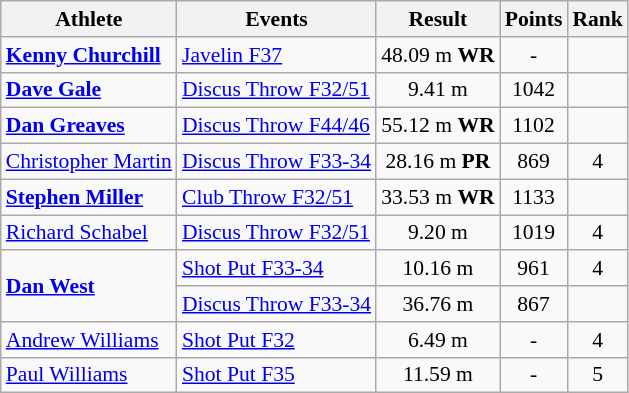<table class=wikitable style="font-size:90%">
<tr>
<th>Athlete</th>
<th>Events</th>
<th>Result</th>
<th>Points</th>
<th>Rank</th>
</tr>
<tr>
<td><strong><a href='#'>Kenny Churchill</a></strong></td>
<td><a href='#'>Javelin F37</a></td>
<td align="center">48.09 m <strong>WR</strong></td>
<td align="center">-</td>
<td align="center"></td>
</tr>
<tr>
<td><strong><a href='#'>Dave Gale</a></strong></td>
<td><a href='#'>Discus Throw F32/51</a></td>
<td align="center">9.41 m</td>
<td align="center">1042</td>
<td align="center"></td>
</tr>
<tr>
<td><strong><a href='#'>Dan Greaves</a></strong></td>
<td><a href='#'>Discus Throw F44/46</a></td>
<td align="center">55.12 m <strong>WR</strong></td>
<td align="center">1102</td>
<td align="center"></td>
</tr>
<tr>
<td><a href='#'>Christopher Martin</a></td>
<td><a href='#'>Discus Throw F33-34</a></td>
<td align="center">28.16 m <strong>PR</strong></td>
<td align="center">869</td>
<td align="center">4</td>
</tr>
<tr>
<td><strong><a href='#'>Stephen Miller</a></strong></td>
<td><a href='#'>Club Throw F32/51</a></td>
<td align="center">33.53 m <strong>WR</strong></td>
<td align="center">1133</td>
<td align="center"></td>
</tr>
<tr>
<td><a href='#'>Richard Schabel</a></td>
<td><a href='#'>Discus Throw F32/51</a></td>
<td align="center">9.20 m</td>
<td align="center">1019</td>
<td align="center">4</td>
</tr>
<tr>
<td rowspan=2><strong><a href='#'>Dan West</a></strong></td>
<td><a href='#'>Shot Put F33-34</a></td>
<td align="center">10.16 m</td>
<td align="center">961</td>
<td align="center">4</td>
</tr>
<tr>
<td><a href='#'>Discus Throw F33-34</a></td>
<td align="center">36.76 m</td>
<td align="center">867</td>
<td align="center"></td>
</tr>
<tr>
<td><a href='#'>Andrew Williams</a></td>
<td><a href='#'>Shot Put F32</a></td>
<td align="center">6.49 m</td>
<td align="center">-</td>
<td align="center">4</td>
</tr>
<tr>
<td><a href='#'>Paul Williams</a></td>
<td><a href='#'>Shot Put F35</a></td>
<td align="center">11.59 m</td>
<td align="center">-</td>
<td align="center">5</td>
</tr>
</table>
